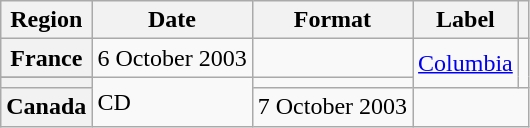<table class="wikitable plainrowheaders">
<tr>
<th scope="col">Region</th>
<th scope="col">Date</th>
<th scope="col">Format</th>
<th scope="col">Label</th>
<th scope="col"></th>
</tr>
<tr>
<th scope="row">France</th>
<td rowspan="2">6 October 2003</td>
<td></td>
<td rowspan="3"><a href='#'>Columbia</a></td>
<td rowspan="3"></td>
</tr>
<tr>
</tr>
<tr>
<th scope="row"></th>
<td rowspan="2">CD</td>
</tr>
<tr>
<th scope="row">Canada</th>
<td>7 October 2003</td>
</tr>
</table>
